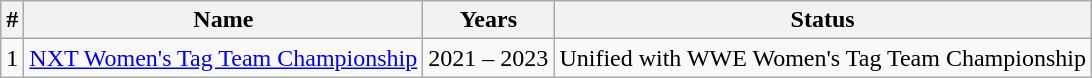<table class="wikitable">
<tr>
<th>#</th>
<th>Name</th>
<th>Years</th>
<th>Status</th>
</tr>
<tr>
<td>1</td>
<td><a href='#'>NXT Women's Tag Team Championship</a></td>
<td>2021 – 2023</td>
<td>Unified with WWE Women's Tag Team Championship</td>
</tr>
</table>
